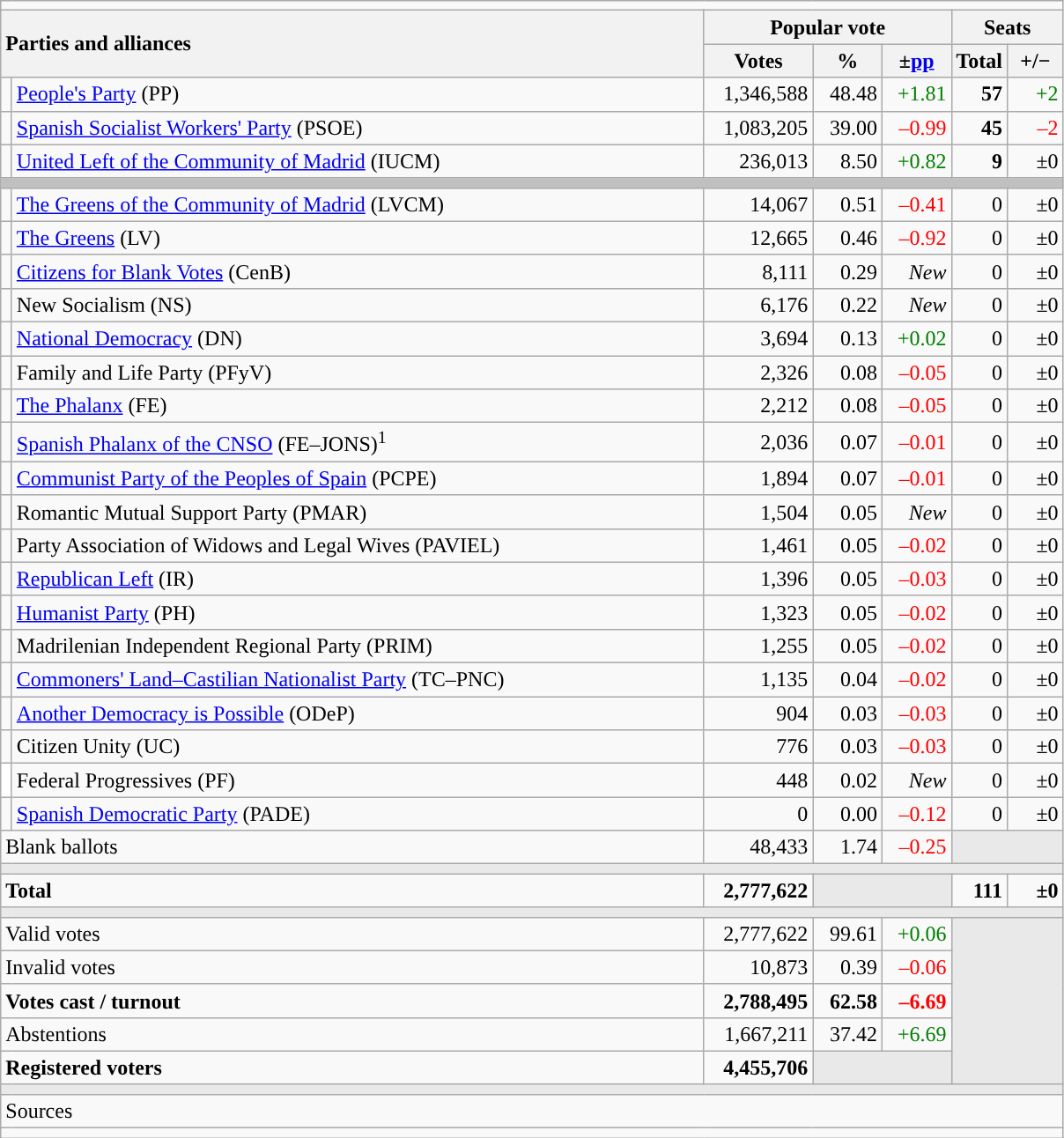<table class="wikitable" style="text-align:right;">
<tr>
<td colspan="7"></td>
</tr>
<tr>
<th style="text-align:left;" rowspan="2" colspan="2" width="525">Parties and alliances</th>
<th colspan="3">Popular vote</th>
<th colspan="2">Seats</th>
</tr>
<tr>
<th width="75">Votes</th>
<th width="45">%</th>
<th width="45">±<a href='#'>pp</a></th>
<th width="35">Total</th>
<th width="35">+/−</th>
</tr>
<tr>
<td width="1" style="color:inherit;background:"></td>
<td align="left"><a href='#'>People's Party</a> (PP)</td>
<td>1,346,588</td>
<td>48.48</td>
<td style="color:green;">+1.81</td>
<td><strong>57</strong></td>
<td style="color:green;">+2</td>
</tr>
<tr>
<td style="color:inherit;background:"></td>
<td align="left"><a href='#'>Spanish Socialist Workers' Party</a> (PSOE)</td>
<td>1,083,205</td>
<td>39.00</td>
<td style="color:red;">–0.99</td>
<td><strong>45</strong></td>
<td style="color:red;">–2</td>
</tr>
<tr>
<td style="color:inherit;background:"></td>
<td align="left"><a href='#'>United Left of the Community of Madrid</a> (IUCM)</td>
<td>236,013</td>
<td>8.50</td>
<td style="color:green;">+0.82</td>
<td><strong>9</strong></td>
<td>±0</td>
</tr>
<tr>
<td colspan="7" bgcolor="#C0C0C0"></td>
</tr>
<tr>
<td style="color:inherit;background:"></td>
<td align="left"><a href='#'>The Greens of the Community of Madrid</a> (LVCM)</td>
<td>14,067</td>
<td>0.51</td>
<td style="color:red;">–0.41</td>
<td>0</td>
<td>±0</td>
</tr>
<tr>
<td style="color:inherit;background:"></td>
<td align="left"><a href='#'>The Greens</a> (LV)</td>
<td>12,665</td>
<td>0.46</td>
<td style="color:red;">–0.92</td>
<td>0</td>
<td>±0</td>
</tr>
<tr>
<td style="color:inherit;background:"></td>
<td align="left"><a href='#'>Citizens for Blank Votes</a> (CenB)</td>
<td>8,111</td>
<td>0.29</td>
<td><em>New</em></td>
<td>0</td>
<td>±0</td>
</tr>
<tr>
<td style="color:inherit;background:"></td>
<td align="left">New Socialism (NS)</td>
<td>6,176</td>
<td>0.22</td>
<td><em>New</em></td>
<td>0</td>
<td>±0</td>
</tr>
<tr>
<td style="color:inherit;background:"></td>
<td align="left"><a href='#'>National Democracy</a> (DN)</td>
<td>3,694</td>
<td>0.13</td>
<td style="color:green;">+0.02</td>
<td>0</td>
<td>±0</td>
</tr>
<tr>
<td style="color:inherit;background:"></td>
<td align="left">Family and Life Party (PFyV)</td>
<td>2,326</td>
<td>0.08</td>
<td style="color:red;">–0.05</td>
<td>0</td>
<td>±0</td>
</tr>
<tr>
<td style="color:inherit;background:"></td>
<td align="left"><a href='#'>The Phalanx</a> (FE)</td>
<td>2,212</td>
<td>0.08</td>
<td style="color:red;">–0.05</td>
<td>0</td>
<td>±0</td>
</tr>
<tr>
<td style="color:inherit;background:"></td>
<td align="left"><a href='#'>Spanish Phalanx of the CNSO</a> (FE–JONS)<sup>1</sup></td>
<td>2,036</td>
<td>0.07</td>
<td style="color:red;">–0.01</td>
<td>0</td>
<td>±0</td>
</tr>
<tr>
<td style="color:inherit;background:"></td>
<td align="left"><a href='#'>Communist Party of the Peoples of Spain</a> (PCPE)</td>
<td>1,894</td>
<td>0.07</td>
<td style="color:red;">–0.01</td>
<td>0</td>
<td>±0</td>
</tr>
<tr>
<td style="color:inherit;background:"></td>
<td align="left">Romantic Mutual Support Party (PMAR)</td>
<td>1,504</td>
<td>0.05</td>
<td><em>New</em></td>
<td>0</td>
<td>±0</td>
</tr>
<tr>
<td style="color:inherit;background:"></td>
<td align="left">Party Association of Widows and Legal Wives (PAVIEL)</td>
<td>1,461</td>
<td>0.05</td>
<td style="color:red;">–0.02</td>
<td>0</td>
<td>±0</td>
</tr>
<tr>
<td style="color:inherit;background:"></td>
<td align="left"><a href='#'>Republican Left</a> (IR)</td>
<td>1,396</td>
<td>0.05</td>
<td style="color:red;">–0.03</td>
<td>0</td>
<td>±0</td>
</tr>
<tr>
<td style="color:inherit;background:"></td>
<td align="left"><a href='#'>Humanist Party</a> (PH)</td>
<td>1,323</td>
<td>0.05</td>
<td style="color:red;">–0.02</td>
<td>0</td>
<td>±0</td>
</tr>
<tr>
<td style="color:inherit;background:"></td>
<td align="left">Madrilenian Independent Regional Party (PRIM)</td>
<td>1,255</td>
<td>0.05</td>
<td style="color:red;">–0.02</td>
<td>0</td>
<td>±0</td>
</tr>
<tr>
<td style="color:inherit;background:"></td>
<td align="left"><a href='#'>Commoners' Land–Castilian Nationalist Party</a> (TC–PNC)</td>
<td>1,135</td>
<td>0.04</td>
<td style="color:red;">–0.02</td>
<td>0</td>
<td>±0</td>
</tr>
<tr>
<td style="color:inherit;background:"></td>
<td align="left"><a href='#'>Another Democracy is Possible</a> (ODeP)</td>
<td>904</td>
<td>0.03</td>
<td style="color:red;">–0.03</td>
<td>0</td>
<td>±0</td>
</tr>
<tr>
<td style="color:inherit;background:"></td>
<td align="left">Citizen Unity (UC)</td>
<td>776</td>
<td>0.03</td>
<td style="color:red;">–0.03</td>
<td>0</td>
<td>±0</td>
</tr>
<tr>
<td bgcolor="white"></td>
<td align="left">Federal Progressives (PF)</td>
<td>448</td>
<td>0.02</td>
<td><em>New</em></td>
<td>0</td>
<td>±0</td>
</tr>
<tr>
<td style="color:inherit;background:"></td>
<td align="left"><a href='#'>Spanish Democratic Party</a> (PADE)</td>
<td>0</td>
<td>0.00</td>
<td style="color:red;">–0.12</td>
<td>0</td>
<td>±0</td>
</tr>
<tr>
<td align="left" colspan="2">Blank ballots</td>
<td>48,433</td>
<td>1.74</td>
<td style="color:red;">–0.25</td>
<td bgcolor="#E9E9E9" colspan="2"></td>
</tr>
<tr>
<td colspan="7" bgcolor="#E9E9E9"></td>
</tr>
<tr style="font-weight:bold;">
<td align="left" colspan="2">Total</td>
<td>2,777,622</td>
<td bgcolor="#E9E9E9" colspan="2"></td>
<td>111</td>
<td>±0</td>
</tr>
<tr>
<td colspan="7" bgcolor="#E9E9E9"></td>
</tr>
<tr>
<td align="left" colspan="2">Valid votes</td>
<td>2,777,622</td>
<td>99.61</td>
<td style="color:green;">+0.06</td>
<td bgcolor="#E9E9E9" colspan="2" rowspan="5"></td>
</tr>
<tr>
<td align="left" colspan="2">Invalid votes</td>
<td>10,873</td>
<td>0.39</td>
<td style="color:red;">–0.06</td>
</tr>
<tr style="font-weight:bold;">
<td align="left" colspan="2">Votes cast / turnout</td>
<td>2,788,495</td>
<td>62.58</td>
<td style="color:red;">–6.69</td>
</tr>
<tr>
<td align="left" colspan="2">Abstentions</td>
<td>1,667,211</td>
<td>37.42</td>
<td style="color:green;">+6.69</td>
</tr>
<tr style="font-weight:bold;">
<td align="left" colspan="2">Registered voters</td>
<td>4,455,706</td>
<td bgcolor="#E9E9E9" colspan="2"></td>
</tr>
<tr>
<td colspan="7" bgcolor="#E9E9E9"></td>
</tr>
<tr>
<td align="left" colspan="7">Sources</td>
</tr>
<tr>
<td colspan="7" style="text-align:left; max-width:790px;"></td>
</tr>
</table>
